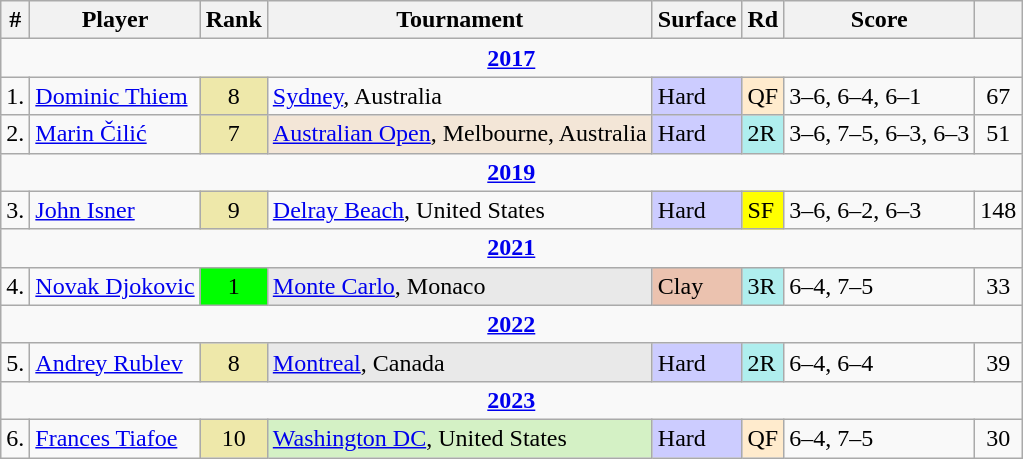<table class="wikitable sortable">
<tr>
<th>#</th>
<th>Player</th>
<th>Rank</th>
<th>Tournament</th>
<th>Surface</th>
<th>Rd</th>
<th class="unsortable">Score</th>
<th></th>
</tr>
<tr>
<td colspan=8 style=text-align:center><strong><a href='#'>2017</a></strong></td>
</tr>
<tr>
<td>1.</td>
<td> <a href='#'>Dominic Thiem</a></td>
<td style="background:#eee8aa; text-align:center;">8</td>
<td><a href='#'>Sydney</a>, Australia</td>
<td style="background:#ccf;">Hard</td>
<td bgcolor=ffebcd>QF</td>
<td>3–6, 6–4, 6–1</td>
<td style=text-align:center>67</td>
</tr>
<tr>
<td>2.</td>
<td> <a href='#'>Marin Čilić</a></td>
<td style="background:#eee8aa; text-align:center;">7</td>
<td bgcolor=f3e6d7><a href='#'>Australian Open</a>, Melbourne, Australia</td>
<td style="background:#ccf;">Hard</td>
<td bgcolor=afeeee>2R</td>
<td>3–6, 7–5, 6–3, 6–3</td>
<td style=text-align:center>51</td>
</tr>
<tr>
<td colspan=8 style=text-align:center><strong><a href='#'>2019</a></strong></td>
</tr>
<tr>
<td>3.</td>
<td> <a href='#'>John Isner</a></td>
<td style="background:#eee8aa; text-align:center;">9</td>
<td><a href='#'>Delray Beach</a>, United States</td>
<td style="background:#ccf;">Hard</td>
<td style="background:yellow;">SF</td>
<td>3–6, 6–2, 6–3</td>
<td style=text-align:center>148</td>
</tr>
<tr>
<td colspan=8 style=text-align:center><strong><a href='#'>2021</a></strong></td>
</tr>
<tr>
<td>4.</td>
<td> <a href='#'>Novak Djokovic</a></td>
<td style="background:lime; text-align:center;">1</td>
<td bgcolor=e9e9e9><a href='#'>Monte Carlo</a>, Monaco</td>
<td bgcolor=ebc2af>Clay</td>
<td bgcolor=afeeee>3R</td>
<td>6–4, 7–5</td>
<td style=text-align:center>33</td>
</tr>
<tr>
<td colspan=8 style=text-align:center><strong><a href='#'>2022</a></strong></td>
</tr>
<tr>
<td>5.</td>
<td> <a href='#'>Andrey Rublev</a></td>
<td style="background:#eee8aa; text-align:center;">8</td>
<td bgcolor=e9e9e9><a href='#'>Montreal</a>, Canada</td>
<td style="background:#ccf;">Hard</td>
<td bgcolor=afeeee>2R</td>
<td>6–4, 6–4</td>
<td style=text-align:center>39</td>
</tr>
<tr>
<td colspan=8 style=text-align:center><strong><a href='#'>2023</a></strong></td>
</tr>
<tr>
<td>6.</td>
<td> <a href='#'>Frances Tiafoe</a></td>
<td style="background:#eee8aa; text-align:center;">10</td>
<td style="background:#d4f1c5;"><a href='#'>Washington DC</a>, United States</td>
<td style="background:#ccf;">Hard</td>
<td bgcolor=ffebcd>QF</td>
<td>6–4, 7–5</td>
<td style=text-align:center>30</td>
</tr>
</table>
